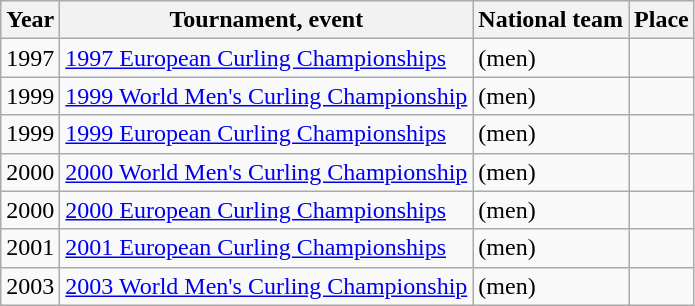<table class="wikitable">
<tr>
<th scope="col">Year</th>
<th scope="col">Tournament, event</th>
<th scope="col">National team</th>
<th scope="col">Place</th>
</tr>
<tr>
<td>1997</td>
<td><a href='#'>1997 European Curling Championships</a></td>
<td> (men)</td>
<td></td>
</tr>
<tr>
<td>1999</td>
<td><a href='#'>1999 World Men's Curling Championship</a></td>
<td> (men)</td>
<td></td>
</tr>
<tr>
<td>1999</td>
<td><a href='#'>1999 European Curling Championships</a></td>
<td> (men)</td>
<td></td>
</tr>
<tr>
<td>2000</td>
<td><a href='#'>2000 World Men's Curling Championship</a></td>
<td> (men)</td>
<td></td>
</tr>
<tr>
<td>2000</td>
<td><a href='#'>2000 European Curling Championships</a></td>
<td> (men)</td>
<td></td>
</tr>
<tr>
<td>2001</td>
<td><a href='#'>2001 European Curling Championships</a></td>
<td> (men)</td>
<td></td>
</tr>
<tr>
<td>2003</td>
<td><a href='#'>2003 World Men's Curling Championship</a></td>
<td> (men)</td>
<td></td>
</tr>
</table>
